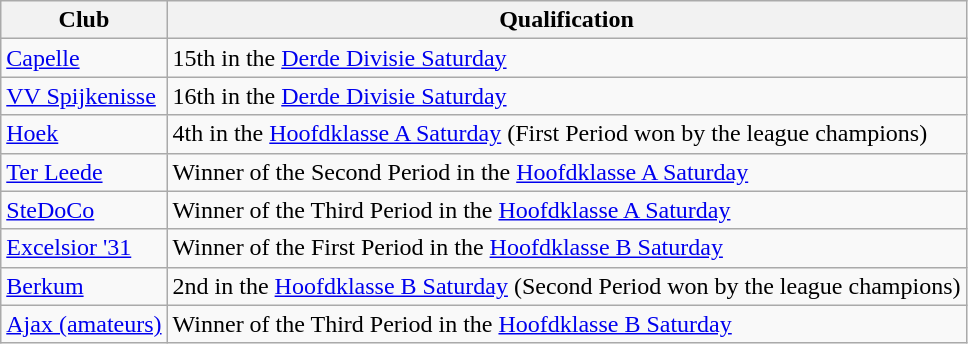<table class="wikitable">
<tr>
<th>Club</th>
<th>Qualification</th>
</tr>
<tr>
<td><a href='#'>Capelle</a></td>
<td>15th in the <a href='#'>Derde Divisie Saturday</a></td>
</tr>
<tr>
<td><a href='#'>VV Spijkenisse</a></td>
<td>16th in the <a href='#'>Derde Divisie Saturday</a></td>
</tr>
<tr>
<td><a href='#'>Hoek</a></td>
<td>4th in the <a href='#'>Hoofdklasse A Saturday</a> (First Period won by the league champions)</td>
</tr>
<tr>
<td><a href='#'>Ter Leede</a></td>
<td>Winner of the Second Period in the <a href='#'>Hoofdklasse A Saturday</a></td>
</tr>
<tr>
<td><a href='#'>SteDoCo</a></td>
<td>Winner of the Third Period in the <a href='#'>Hoofdklasse A Saturday</a></td>
</tr>
<tr>
<td><a href='#'>Excelsior '31</a></td>
<td>Winner of the First Period in the <a href='#'>Hoofdklasse B Saturday</a></td>
</tr>
<tr>
<td><a href='#'>Berkum</a></td>
<td>2nd in the <a href='#'>Hoofdklasse B Saturday</a> (Second Period won by the league champions)</td>
</tr>
<tr>
<td><a href='#'>Ajax (amateurs)</a></td>
<td>Winner of the Third Period in the <a href='#'>Hoofdklasse B Saturday</a></td>
</tr>
</table>
